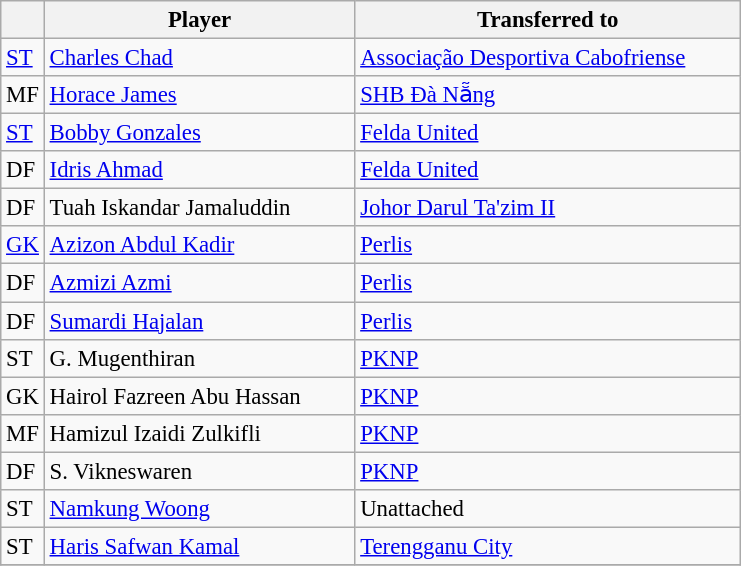<table class="wikitable plainrowheaders sortable" style="font-size:95%">
<tr>
<th></th>
<th scope="col" style="width:200px;"><strong>Player</strong></th>
<th scope="col" style="width:250px;"><strong>Transferred to</strong></th>
</tr>
<tr>
<td><a href='#'>ST</a></td>
<td> <a href='#'>Charles Chad</a></td>
<td> <a href='#'>Associação Desportiva Cabofriense</a></td>
</tr>
<tr>
<td>MF</td>
<td> <a href='#'>Horace James</a></td>
<td> <a href='#'>SHB Đà Nẵng</a></td>
</tr>
<tr>
<td><a href='#'>ST</a></td>
<td> <a href='#'>Bobby Gonzales</a></td>
<td> <a href='#'>Felda United</a></td>
</tr>
<tr>
<td>DF</td>
<td> <a href='#'>Idris Ahmad</a></td>
<td> <a href='#'>Felda United</a></td>
</tr>
<tr>
<td>DF</td>
<td> Tuah Iskandar Jamaluddin</td>
<td> <a href='#'>Johor Darul Ta'zim II</a></td>
</tr>
<tr>
<td><a href='#'>GK</a></td>
<td> <a href='#'>Azizon Abdul Kadir</a></td>
<td> <a href='#'>Perlis</a></td>
</tr>
<tr>
<td>DF</td>
<td> <a href='#'>Azmizi Azmi</a></td>
<td> <a href='#'>Perlis</a></td>
</tr>
<tr>
<td>DF</td>
<td> <a href='#'>Sumardi Hajalan</a></td>
<td> <a href='#'>Perlis</a></td>
</tr>
<tr>
<td>ST</td>
<td> G. Mugenthiran</td>
<td> <a href='#'>PKNP</a></td>
</tr>
<tr>
<td>GK</td>
<td> Hairol Fazreen Abu Hassan</td>
<td> <a href='#'>PKNP</a></td>
</tr>
<tr>
<td>MF</td>
<td> Hamizul Izaidi Zulkifli</td>
<td> <a href='#'>PKNP</a></td>
</tr>
<tr>
<td>DF</td>
<td> S. Vikneswaren</td>
<td> <a href='#'>PKNP</a></td>
</tr>
<tr>
<td>ST</td>
<td> <a href='#'>Namkung Woong</a></td>
<td>Unattached</td>
</tr>
<tr>
<td>ST</td>
<td> <a href='#'>Haris Safwan Kamal</a></td>
<td> <a href='#'>Terengganu City</a></td>
</tr>
<tr>
</tr>
</table>
